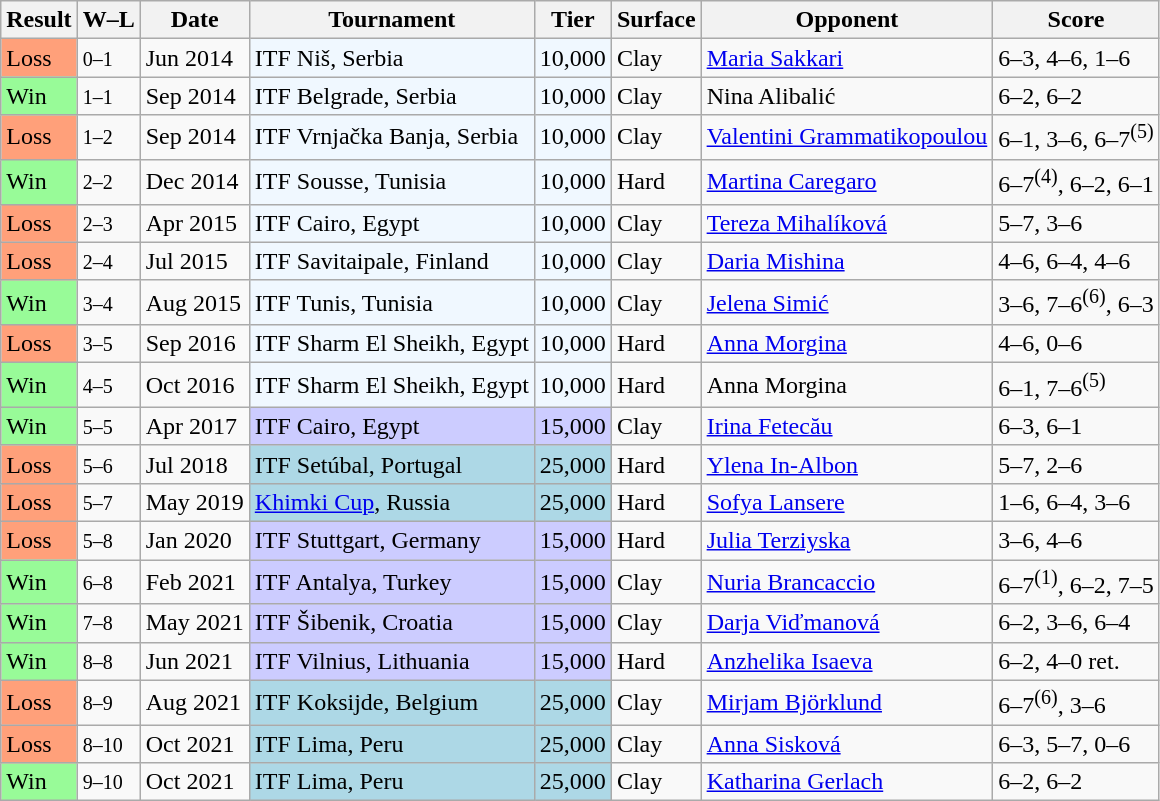<table class="sortable wikitable">
<tr>
<th>Result</th>
<th class="unsortable">W–L</th>
<th>Date</th>
<th>Tournament</th>
<th>Tier</th>
<th>Surface</th>
<th>Opponent</th>
<th class="unsortable">Score</th>
</tr>
<tr>
<td style="background:#ffa07a;">Loss</td>
<td><small>0–1</small></td>
<td>Jun 2014</td>
<td style="background:#f0f8ff;">ITF Niš, Serbia</td>
<td style="background:#f0f8ff;">10,000</td>
<td>Clay</td>
<td> <a href='#'>Maria Sakkari</a></td>
<td>6–3, 4–6, 1–6</td>
</tr>
<tr>
<td style="background:#98fb98;">Win</td>
<td><small>1–1</small></td>
<td>Sep 2014</td>
<td style="background:#f0f8ff;">ITF Belgrade, Serbia</td>
<td style="background:#f0f8ff;">10,000</td>
<td>Clay</td>
<td> Nina Alibalić</td>
<td>6–2, 6–2</td>
</tr>
<tr>
<td style="background:#ffa07a;">Loss</td>
<td><small>1–2</small></td>
<td>Sep 2014</td>
<td style="background:#f0f8ff;">ITF Vrnjačka Banja, Serbia</td>
<td style="background:#f0f8ff;">10,000</td>
<td>Clay</td>
<td> <a href='#'>Valentini Grammatikopoulou</a></td>
<td>6–1, 3–6, 6–7<sup>(5)</sup></td>
</tr>
<tr>
<td style="background:#98fb98;">Win</td>
<td><small>2–2</small></td>
<td>Dec 2014</td>
<td style="background:#f0f8ff;">ITF Sousse, Tunisia</td>
<td style="background:#f0f8ff;">10,000</td>
<td>Hard</td>
<td> <a href='#'>Martina Caregaro</a></td>
<td>6–7<sup>(4)</sup>, 6–2, 6–1</td>
</tr>
<tr>
<td style="background:#ffa07a;">Loss</td>
<td><small>2–3</small></td>
<td>Apr 2015</td>
<td style="background:#f0f8ff;">ITF Cairo, Egypt</td>
<td style="background:#f0f8ff;">10,000</td>
<td>Clay</td>
<td> <a href='#'>Tereza Mihalíková</a></td>
<td>5–7, 3–6</td>
</tr>
<tr>
<td style="background:#ffa07a;">Loss</td>
<td><small>2–4</small></td>
<td>Jul 2015</td>
<td style="background:#f0f8ff;">ITF Savitaipale, Finland</td>
<td style="background:#f0f8ff;">10,000</td>
<td>Clay</td>
<td> <a href='#'>Daria Mishina</a></td>
<td>4–6, 6–4, 4–6</td>
</tr>
<tr>
<td style="background:#98fb98;">Win</td>
<td><small>3–4</small></td>
<td>Aug 2015</td>
<td style="background:#f0f8ff;">ITF Tunis, Tunisia</td>
<td style="background:#f0f8ff;">10,000</td>
<td>Clay</td>
<td> <a href='#'>Jelena Simić</a></td>
<td>3–6, 7–6<sup>(6)</sup>, 6–3</td>
</tr>
<tr>
<td style="background:#ffa07a;">Loss</td>
<td><small>3–5</small></td>
<td>Sep 2016</td>
<td style="background:#f0f8ff;">ITF Sharm El Sheikh, Egypt</td>
<td style="background:#f0f8ff;">10,000</td>
<td>Hard</td>
<td> <a href='#'>Anna Morgina</a></td>
<td>4–6, 0–6</td>
</tr>
<tr>
<td style="background:#98fb98;">Win</td>
<td><small>4–5</small></td>
<td>Oct 2016</td>
<td style="background:#f0f8ff;">ITF Sharm El Sheikh, Egypt</td>
<td style="background:#f0f8ff;">10,000</td>
<td>Hard</td>
<td> Anna Morgina</td>
<td>6–1, 7–6<sup>(5)</sup></td>
</tr>
<tr>
<td style="background:#98fb98;">Win</td>
<td><small>5–5</small></td>
<td>Apr 2017</td>
<td style="background:#ccf;">ITF Cairo, Egypt</td>
<td style="background:#ccf;">15,000</td>
<td>Clay</td>
<td> <a href='#'>Irina Fetecău</a></td>
<td>6–3, 6–1</td>
</tr>
<tr>
<td style="background:#ffa07a;">Loss</td>
<td><small>5–6</small></td>
<td>Jul 2018</td>
<td style="background:lightblue;">ITF Setúbal, Portugal</td>
<td style="background:lightblue;">25,000</td>
<td>Hard</td>
<td> <a href='#'>Ylena In-Albon</a></td>
<td>5–7, 2–6</td>
</tr>
<tr>
<td style="background:#ffa07a;">Loss</td>
<td><small>5–7</small></td>
<td>May 2019</td>
<td style="background:lightblue;"><a href='#'>Khimki Cup</a>, Russia</td>
<td style="background:lightblue;">25,000</td>
<td>Hard</td>
<td> <a href='#'>Sofya Lansere</a></td>
<td>1–6, 6–4, 3–6</td>
</tr>
<tr>
<td style="background:#ffa07a;">Loss</td>
<td><small>5–8</small></td>
<td>Jan 2020</td>
<td style="background:#ccf;">ITF Stuttgart, Germany</td>
<td style="background:#ccf;">15,000</td>
<td>Hard</td>
<td> <a href='#'>Julia Terziyska</a></td>
<td>3–6, 4–6</td>
</tr>
<tr>
<td style="background:#98fb98;">Win</td>
<td><small>6–8</small></td>
<td>Feb 2021</td>
<td style="background:#ccf;">ITF Antalya, Turkey</td>
<td style="background:#ccf;">15,000</td>
<td>Clay</td>
<td> <a href='#'>Nuria Brancaccio</a></td>
<td>6–7<sup>(1)</sup>, 6–2, 7–5</td>
</tr>
<tr>
<td style="background:#98fb98;">Win</td>
<td><small>7–8</small></td>
<td>May 2021</td>
<td style="background:#ccf;">ITF Šibenik, Croatia</td>
<td style="background:#ccf;">15,000</td>
<td>Clay</td>
<td> <a href='#'>Darja Viďmanová</a></td>
<td>6–2, 3–6, 6–4</td>
</tr>
<tr>
<td style="background:#98fb98;">Win</td>
<td><small>8–8</small></td>
<td>Jun 2021</td>
<td style="background:#ccf;">ITF Vilnius, Lithuania</td>
<td style="background:#ccf;">15,000</td>
<td>Hard</td>
<td> <a href='#'>Anzhelika Isaeva</a></td>
<td>6–2, 4–0 ret.</td>
</tr>
<tr>
<td style="background:#ffa07a;">Loss</td>
<td><small>8–9</small></td>
<td>Aug 2021</td>
<td style="background:lightblue;">ITF Koksijde, Belgium</td>
<td style="background:lightblue;">25,000</td>
<td>Clay</td>
<td> <a href='#'>Mirjam Björklund</a></td>
<td>6–7<sup>(6)</sup>, 3–6</td>
</tr>
<tr>
<td bgcolor=ffa07a>Loss</td>
<td><small>8–10</small></td>
<td>Oct 2021</td>
<td style="background:lightblue;">ITF Lima, Peru</td>
<td style="background:lightblue;">25,000</td>
<td>Clay</td>
<td> <a href='#'>Anna Sisková</a></td>
<td>6–3, 5–7, 0–6</td>
</tr>
<tr>
<td bgcolor=98FB98>Win</td>
<td><small>9–10</small></td>
<td>Oct 2021</td>
<td style="background:lightblue;">ITF Lima, Peru</td>
<td style="background:lightblue;">25,000</td>
<td>Clay</td>
<td> <a href='#'>Katharina Gerlach</a></td>
<td>6–2, 6–2</td>
</tr>
</table>
